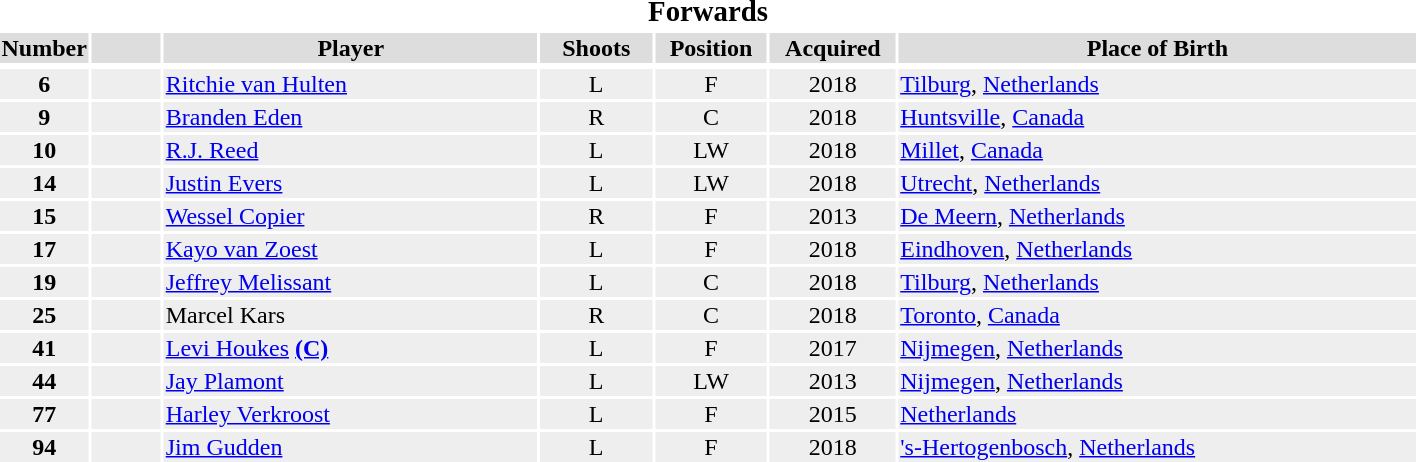<table width=75%>
<tr>
<th colspan=7><big>Forwards</big></th>
</tr>
<tr bgcolor="#dddddd">
<th width=5%>Number</th>
<th width=5%></th>
<th !width=15%>Player</th>
<th width=8%>Shoots</th>
<th width=8%>Position</th>
<th width=9%>Acquired</th>
<th width=37%>Place of Birth</th>
</tr>
<tr>
</tr>
<tr bgcolor="#eeeeee">
<td align=center><strong>6</strong></td>
<td align=center></td>
<td><a href='#'>Ritchie van Hulten</a></td>
<td align=center>L</td>
<td align=center>F</td>
<td align=center>2018</td>
<td><a href='#'>Tilburg</a>, <a href='#'>Netherlands</a></td>
</tr>
<tr bgcolor="#eeeeee">
<td align=center><strong>9</strong></td>
<td align=center></td>
<td><a href='#'>Branden Eden</a></td>
<td align=center>R</td>
<td align=center>C</td>
<td align=center>2018</td>
<td><a href='#'>Huntsville</a>, <a href='#'>Canada</a></td>
</tr>
<tr bgcolor="#eeeeee">
<td align=center><strong>10</strong></td>
<td align=center></td>
<td><a href='#'>R.J. Reed</a></td>
<td align=center>L</td>
<td align=center>LW</td>
<td align=center>2018</td>
<td><a href='#'>Millet</a>, <a href='#'>Canada</a></td>
</tr>
<tr bgcolor="#eeeeee">
<td align=center><strong>14</strong></td>
<td align=center></td>
<td><a href='#'>Justin Evers</a></td>
<td align=center>L</td>
<td align=center>LW</td>
<td align=center>2018</td>
<td><a href='#'>Utrecht</a>, <a href='#'>Netherlands</a></td>
</tr>
<tr bgcolor="#eeeeee">
<td align=center><strong>15</strong></td>
<td align=center></td>
<td><a href='#'>Wessel Copier</a></td>
<td align=center>R</td>
<td align=center>F</td>
<td align=center>2013</td>
<td><a href='#'>De Meern</a>, <a href='#'>Netherlands</a></td>
</tr>
<tr bgcolor="#eeeeee">
<td align=center><strong>17</strong></td>
<td align=center></td>
<td><a href='#'>Kayo van Zoest</a></td>
<td align=center>L</td>
<td align=center>F</td>
<td align=center>2018</td>
<td><a href='#'>Eindhoven</a>, <a href='#'>Netherlands</a></td>
</tr>
<tr bgcolor="#eeeeee">
<td align=center><strong>19</strong></td>
<td align=center></td>
<td><a href='#'>Jeffrey Melissant</a></td>
<td align=center>L</td>
<td align=center>C</td>
<td align=center>2018</td>
<td><a href='#'>Tilburg</a>, <a href='#'>Netherlands</a></td>
</tr>
<tr bgcolor="#eeeeee">
<td align=center><strong>25</strong></td>
<td align=center></td>
<td>Marcel Kars</td>
<td align=center>R</td>
<td align=center>C</td>
<td align=center>2018</td>
<td><a href='#'>Toronto</a>, <a href='#'>Canada</a></td>
</tr>
<tr bgcolor="#eeeeee">
<td align=center><strong>41</strong></td>
<td align=center></td>
<td><a href='#'>Levi Houkes</a> <a href='#'><strong>(C)</strong></a></td>
<td align=center>L</td>
<td align=center>F</td>
<td align=center>2017</td>
<td><a href='#'>Nijmegen</a>, <a href='#'>Netherlands</a></td>
</tr>
<tr bgcolor="#eeeeee">
<td align=center><strong>44</strong></td>
<td align=center></td>
<td><a href='#'>Jay Plamont</a></td>
<td align=center>L</td>
<td align=center>LW</td>
<td align=center>2013</td>
<td><a href='#'>Nijmegen</a>, <a href='#'>Netherlands</a></td>
</tr>
<tr bgcolor="#eeeeee">
<td align=center><strong>77</strong></td>
<td align=center></td>
<td><a href='#'>Harley Verkroost</a></td>
<td align=center>L</td>
<td align=center>F</td>
<td align=center>2015</td>
<td><a href='#'>Netherlands</a></td>
</tr>
<tr bgcolor="#eeeeee">
<td align=center><strong>94</strong></td>
<td align=center></td>
<td><a href='#'>Jim Gudden</a></td>
<td align=center>L</td>
<td align=center>F</td>
<td align=center>2018</td>
<td><a href='#'>'s-Hertogenbosch</a>, <a href='#'>Netherlands</a></td>
</tr>
</table>
